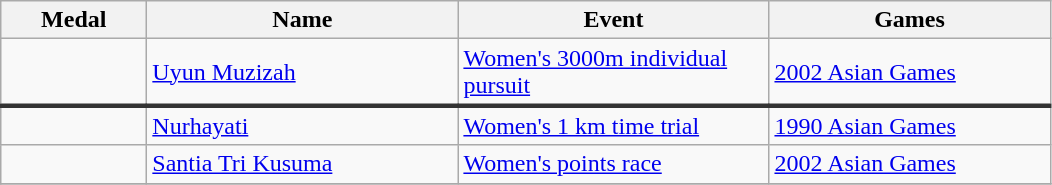<table class="wikitable sortable" style="font-size:100%">
<tr>
<th width="90">Medal</th>
<th width="200">Name</th>
<th width="200">Event</th>
<th width="180">Games</th>
</tr>
<tr>
<td></td>
<td><a href='#'>Uyun Muzizah</a></td>
<td><a href='#'>Women's 3000m individual pursuit</a></td>
<td><a href='#'>2002 Asian Games</a></td>
</tr>
<tr style="border-top: 3px solid #333333;">
<td></td>
<td><a href='#'>Nurhayati</a></td>
<td><a href='#'>Women's 1 km time trial</a></td>
<td><a href='#'>1990 Asian Games</a></td>
</tr>
<tr>
<td></td>
<td><a href='#'>Santia Tri Kusuma</a></td>
<td><a href='#'>Women's points race</a></td>
<td><a href='#'>2002 Asian Games</a></td>
</tr>
<tr>
</tr>
</table>
